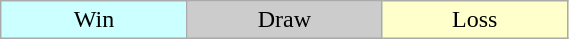<table class="wikitable" width=30% style="text-align:center">
<tr>
<td style="background:#ccffff" width=10%>Win</td>
<td style="background:#cccccc" width=10%>Draw</td>
<td style="background:#ffffcc" width=10%>Loss</td>
</tr>
</table>
